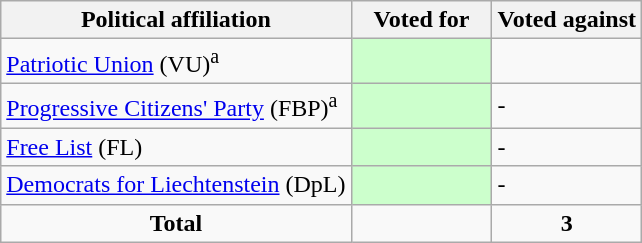<table class="wikitable">
<tr>
<th>Political affiliation</th>
<th style="width:22%;">Voted for</th>
<th>Voted against</th>
</tr>
<tr>
<td> <a href='#'>Patriotic Union</a> (VU)<sup>a</sup></td>
<td style="background-color:#CCFFCC;"></td>
<td></td>
</tr>
<tr>
<td> <a href='#'>Progressive Citizens' Party</a> (FBP)<sup>a</sup></td>
<td style="background-color:#CCFFCC;"></td>
<td>-</td>
</tr>
<tr>
<td> <a href='#'>Free List</a> (FL)</td>
<td style="background-color:#CCFFCC;"></td>
<td>-</td>
</tr>
<tr>
<td> <a href='#'>Democrats for Liechtenstein</a> (DpL)</td>
<td style="background-color:#CCFFCC;"></td>
<td>-</td>
</tr>
<tr>
<td style="text-align:center;"><strong>Total</strong></td>
<td></td>
<td style="text-align:center;"><strong>3</strong></td>
</tr>
</table>
